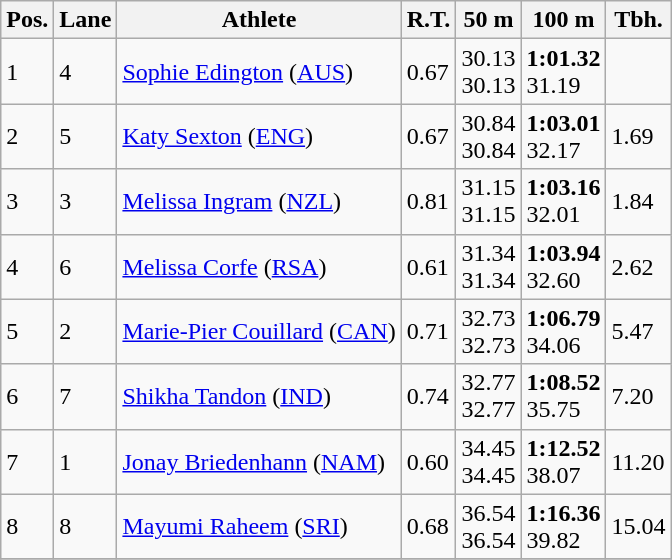<table class="wikitable">
<tr>
<th>Pos.</th>
<th>Lane</th>
<th>Athlete</th>
<th>R.T.</th>
<th>50 m</th>
<th>100 m</th>
<th>Tbh.</th>
</tr>
<tr>
<td>1</td>
<td>4</td>
<td> <a href='#'>Sophie Edington</a> (<a href='#'>AUS</a>)</td>
<td>0.67</td>
<td>30.13<br>30.13</td>
<td><strong>1:01.32</strong><br>31.19</td>
<td> </td>
</tr>
<tr>
<td>2</td>
<td>5</td>
<td> <a href='#'>Katy Sexton</a> (<a href='#'>ENG</a>)</td>
<td>0.67</td>
<td>30.84<br>30.84</td>
<td><strong>1:03.01</strong><br>32.17</td>
<td>1.69</td>
</tr>
<tr>
<td>3</td>
<td>3</td>
<td> <a href='#'>Melissa Ingram</a> (<a href='#'>NZL</a>)</td>
<td>0.81</td>
<td>31.15<br>31.15</td>
<td><strong>1:03.16</strong><br>32.01</td>
<td>1.84</td>
</tr>
<tr>
<td>4</td>
<td>6</td>
<td> <a href='#'>Melissa Corfe</a> (<a href='#'>RSA</a>)</td>
<td>0.61</td>
<td>31.34<br>31.34</td>
<td><strong>1:03.94</strong><br>32.60</td>
<td>2.62</td>
</tr>
<tr>
<td>5</td>
<td>2</td>
<td> <a href='#'>Marie-Pier Couillard</a> (<a href='#'>CAN</a>)</td>
<td>0.71</td>
<td>32.73<br>32.73</td>
<td><strong>1:06.79</strong><br>34.06</td>
<td>5.47</td>
</tr>
<tr>
<td>6</td>
<td>7</td>
<td> <a href='#'>Shikha Tandon</a> (<a href='#'>IND</a>)</td>
<td>0.74</td>
<td>32.77<br>32.77</td>
<td><strong>1:08.52</strong><br>35.75</td>
<td>7.20</td>
</tr>
<tr>
<td>7</td>
<td>1</td>
<td> <a href='#'>Jonay Briedenhann</a> (<a href='#'>NAM</a>)</td>
<td>0.60</td>
<td>34.45<br>34.45</td>
<td><strong>1:12.52</strong><br>38.07</td>
<td>11.20</td>
</tr>
<tr>
<td>8</td>
<td>8</td>
<td> <a href='#'>Mayumi Raheem</a> (<a href='#'>SRI</a>)</td>
<td>0.68</td>
<td>36.54<br>36.54</td>
<td><strong>1:16.36</strong><br>39.82</td>
<td>15.04</td>
</tr>
<tr>
</tr>
</table>
